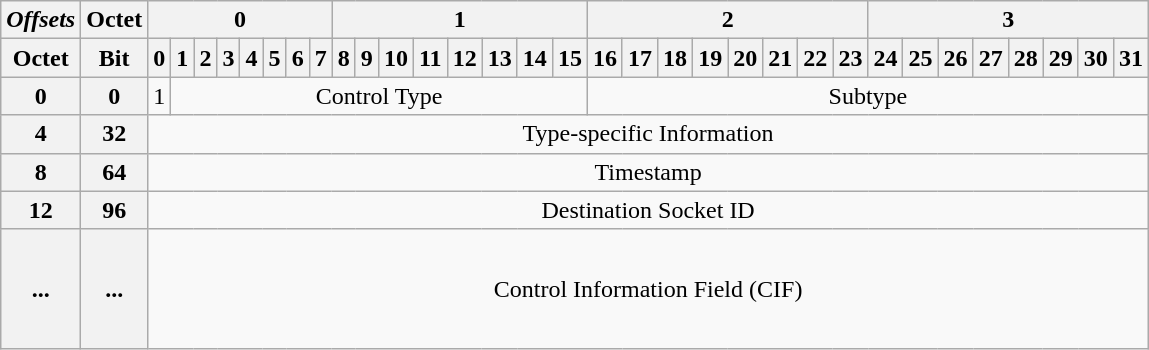<table class="wikitable" style="text-align:center">
<tr>
<th><em>Offsets</em></th>
<th>Octet</th>
<th colspan="8">0</th>
<th colspan="8">1</th>
<th colspan="8">2</th>
<th colspan="8">3</th>
</tr>
<tr>
<th>Octet</th>
<th>Bit</th>
<th>0</th>
<th>1</th>
<th colspan="1">2</th>
<th colspan="1">3</th>
<th>4</th>
<th>5</th>
<th>6</th>
<th>7</th>
<th colspan="1">8</th>
<th>9</th>
<th>10</th>
<th>11</th>
<th>12</th>
<th>13</th>
<th>14</th>
<th>15</th>
<th>16</th>
<th>17</th>
<th>18</th>
<th>19</th>
<th>20</th>
<th>21</th>
<th>22</th>
<th>23</th>
<th>24</th>
<th>25</th>
<th>26</th>
<th>27</th>
<th>28</th>
<th>29</th>
<th>30</th>
<th>31</th>
</tr>
<tr align="center">
<th>0</th>
<th>0</th>
<td colspan="1">1</td>
<td colspan="15">Control Type</td>
<td colspan="16">Subtype</td>
</tr>
<tr align="center">
<th>4</th>
<th>32</th>
<td colspan="32">Type-specific Information</td>
</tr>
<tr align="center">
<th>8</th>
<th>64</th>
<td colspan="32">Timestamp</td>
</tr>
<tr align="center">
<th>12</th>
<th>96</th>
<td colspan="32">Destination Socket ID</td>
</tr>
<tr align="center" style="height: 5em;">
<th>...</th>
<th>...</th>
<td colspan="32">Control Information Field (CIF)</td>
</tr>
</table>
